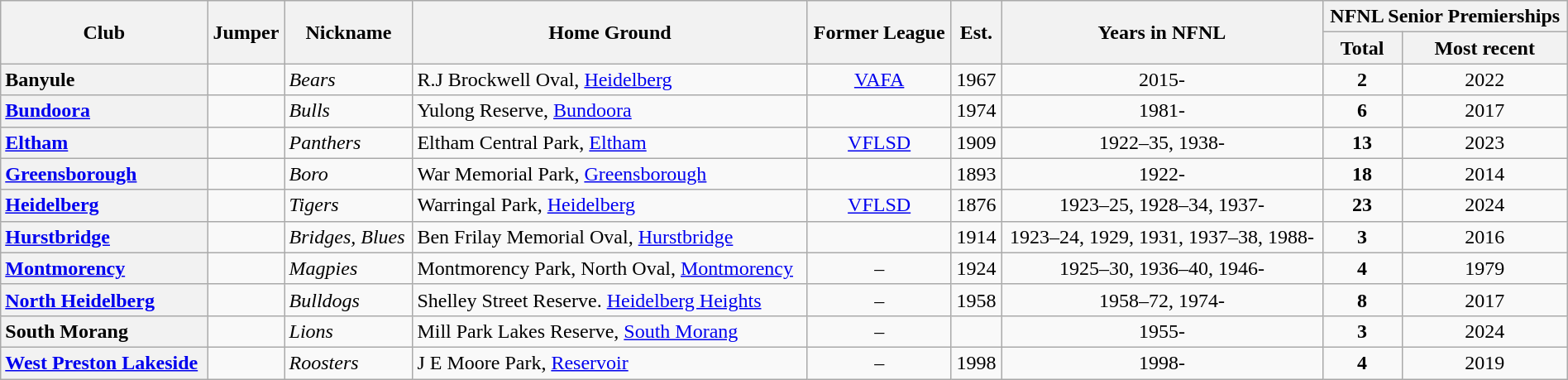<table class="wikitable sortable" style="text-align:center; width:100%">
<tr>
<th rowspan="2">Club</th>
<th rowspan="2">Jumper</th>
<th rowspan="2">Nickname</th>
<th rowspan="2">Home Ground</th>
<th rowspan="2">Former League</th>
<th rowspan="2">Est.</th>
<th rowspan="2">Years in NFNL</th>
<th colspan="2">NFNL Senior Premierships</th>
</tr>
<tr>
<th>Total</th>
<th>Most recent</th>
</tr>
<tr>
<th style="text-align:left">Banyule</th>
<td></td>
<td align="left"><em>Bears</em></td>
<td align="left">R.J Brockwell Oval, <a href='#'>Heidelberg</a></td>
<td><a href='#'>VAFA</a></td>
<td>1967</td>
<td>2015-</td>
<td align="center"><strong>2</strong></td>
<td>2022</td>
</tr>
<tr>
<th style="text-align:left"><a href='#'>Bundoora</a></th>
<td></td>
<td align="left"><em>Bulls</em></td>
<td align="left">Yulong Reserve, <a href='#'>Bundoora</a></td>
<td></td>
<td>1974</td>
<td>1981-</td>
<td align="center"><strong>6</strong></td>
<td>2017</td>
</tr>
<tr>
<th style="text-align:left"><a href='#'>Eltham</a></th>
<td></td>
<td align="left"><em>Panthers</em></td>
<td align="left">Eltham Central Park, <a href='#'>Eltham</a></td>
<td><a href='#'>VFLSD</a></td>
<td>1909</td>
<td>1922–35, 1938-</td>
<td align="center"><strong>13</strong></td>
<td>2023</td>
</tr>
<tr>
<th style="text-align:left"><a href='#'>Greensborough</a></th>
<td></td>
<td align="left"><em>Boro</em></td>
<td align="left">War Memorial Park, <a href='#'>Greensborough</a></td>
<td></td>
<td>1893</td>
<td>1922-</td>
<td align="center"><strong>18</strong></td>
<td>2014</td>
</tr>
<tr>
<th style="text-align:left"><a href='#'>Heidelberg</a></th>
<td></td>
<td align="left"><em>Tigers</em></td>
<td align="left">Warringal Park, <a href='#'>Heidelberg</a></td>
<td><a href='#'>VFLSD</a></td>
<td>1876</td>
<td>1923–25, 1928–34, 1937-</td>
<td align="center"><strong>23</strong></td>
<td>2024</td>
</tr>
<tr>
<th style="text-align:left"><a href='#'>Hurstbridge</a></th>
<td></td>
<td align="left"><em>Bridges, Blues</em></td>
<td align="left">Ben Frilay Memorial Oval, <a href='#'>Hurstbridge</a></td>
<td></td>
<td>1914</td>
<td>1923–24, 1929, 1931, 1937–38, 1988-</td>
<td align="center"><strong>3</strong></td>
<td>2016</td>
</tr>
<tr>
<th style="text-align:left"><a href='#'>Montmorency</a></th>
<td></td>
<td align="left"><em>Magpies</em></td>
<td align="left">Montmorency Park, North Oval, <a href='#'>Montmorency</a></td>
<td>–</td>
<td>1924</td>
<td>1925–30, 1936–40, 1946-</td>
<td align="center"><strong>4</strong></td>
<td>1979</td>
</tr>
<tr>
<th style="text-align:left"><a href='#'>North Heidelberg</a></th>
<td></td>
<td align="left"><em>Bulldogs</em></td>
<td align="left">Shelley Street Reserve. <a href='#'>Heidelberg Heights</a></td>
<td>–</td>
<td>1958</td>
<td>1958–72, 1974-</td>
<td align="center"><strong>8</strong></td>
<td>2017</td>
</tr>
<tr>
<th style="text-align:left">South Morang</th>
<td></td>
<td align="left"><em>Lions</em></td>
<td align="left">Mill Park Lakes Reserve, <a href='#'>South Morang</a></td>
<td>–</td>
<td></td>
<td>1955-</td>
<td align="center"><strong>3</strong></td>
<td>2024</td>
</tr>
<tr>
<th style="text-align:left"><a href='#'>West Preston Lakeside</a></th>
<td></td>
<td align="left"><em>Roosters</em></td>
<td align="left">J E Moore Park, <a href='#'>Reservoir</a></td>
<td>–</td>
<td>1998</td>
<td>1998-</td>
<td align="center"><strong>4</strong></td>
<td>2019</td>
</tr>
</table>
